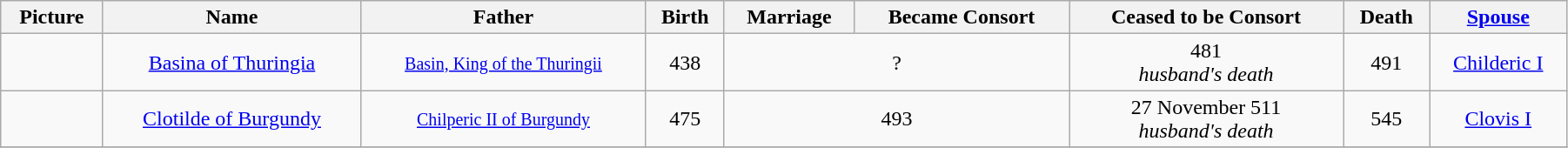<table width=95% class="wikitable">
<tr>
<th>Picture</th>
<th>Name</th>
<th>Father</th>
<th>Birth</th>
<th>Marriage</th>
<th>Became Consort</th>
<th>Ceased to be Consort</th>
<th>Death</th>
<th><a href='#'>Spouse</a></th>
</tr>
<tr>
<td align="center"></td>
<td align="center"><a href='#'>Basina of Thuringia</a></td>
<td align="center"><small><a href='#'>Basin, King of the Thuringii</a></small></td>
<td align="center">438</td>
<td align="center" colspan="2">?</td>
<td align="center">481<br><em>husband's death</em></td>
<td align="center">491</td>
<td align="center"><a href='#'>Childeric I</a></td>
</tr>
<tr>
<td align="center"></td>
<td align="center"><a href='#'>Clotilde of Burgundy</a></td>
<td align="center"><small><a href='#'>Chilperic II of Burgundy</a></small></td>
<td align="center">475</td>
<td align="center" colspan="2">493</td>
<td align="center">27 November 511<br><em>husband's death</em></td>
<td align="center">545</td>
<td align="center"><a href='#'>Clovis I</a></td>
</tr>
<tr>
</tr>
</table>
